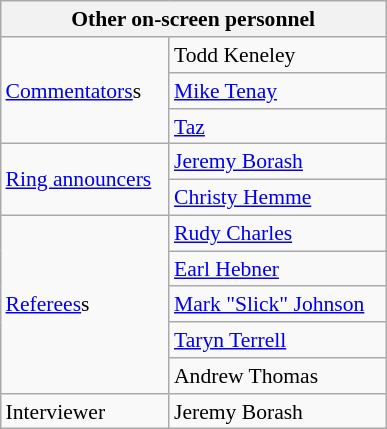<table align="right" class="wikitable" style="border:1px; font-size:90%; margin-left:1em;">
<tr>
<th colspan="2" width="250"><strong>Other on-screen personnel</strong></th>
</tr>
<tr>
<td rowspan=3><a href='#'>Commentators</a>s</td>
<td>Todd Keneley</td>
</tr>
<tr>
<td><a href='#'>Mike Tenay</a></td>
</tr>
<tr>
<td><a href='#'>Taz</a></td>
</tr>
<tr>
<td rowspan=2><a href='#'>Ring announcers</a></td>
<td><a href='#'>Jeremy Borash</a> </td>
</tr>
<tr>
<td><a href='#'>Christy Hemme</a></td>
</tr>
<tr>
<td rowspan=5><a href='#'>Referees</a>s</td>
<td><a href='#'>Rudy Charles</a></td>
</tr>
<tr>
<td><a href='#'>Earl Hebner</a></td>
</tr>
<tr>
<td><a href='#'>Mark "Slick" Johnson</a></td>
</tr>
<tr>
<td><a href='#'>Taryn Terrell</a> </td>
</tr>
<tr>
<td>Andrew Thomas</td>
</tr>
<tr>
<td rowspan=1>Interviewer</td>
<td>Jeremy Borash</td>
</tr>
<tr>
</tr>
</table>
